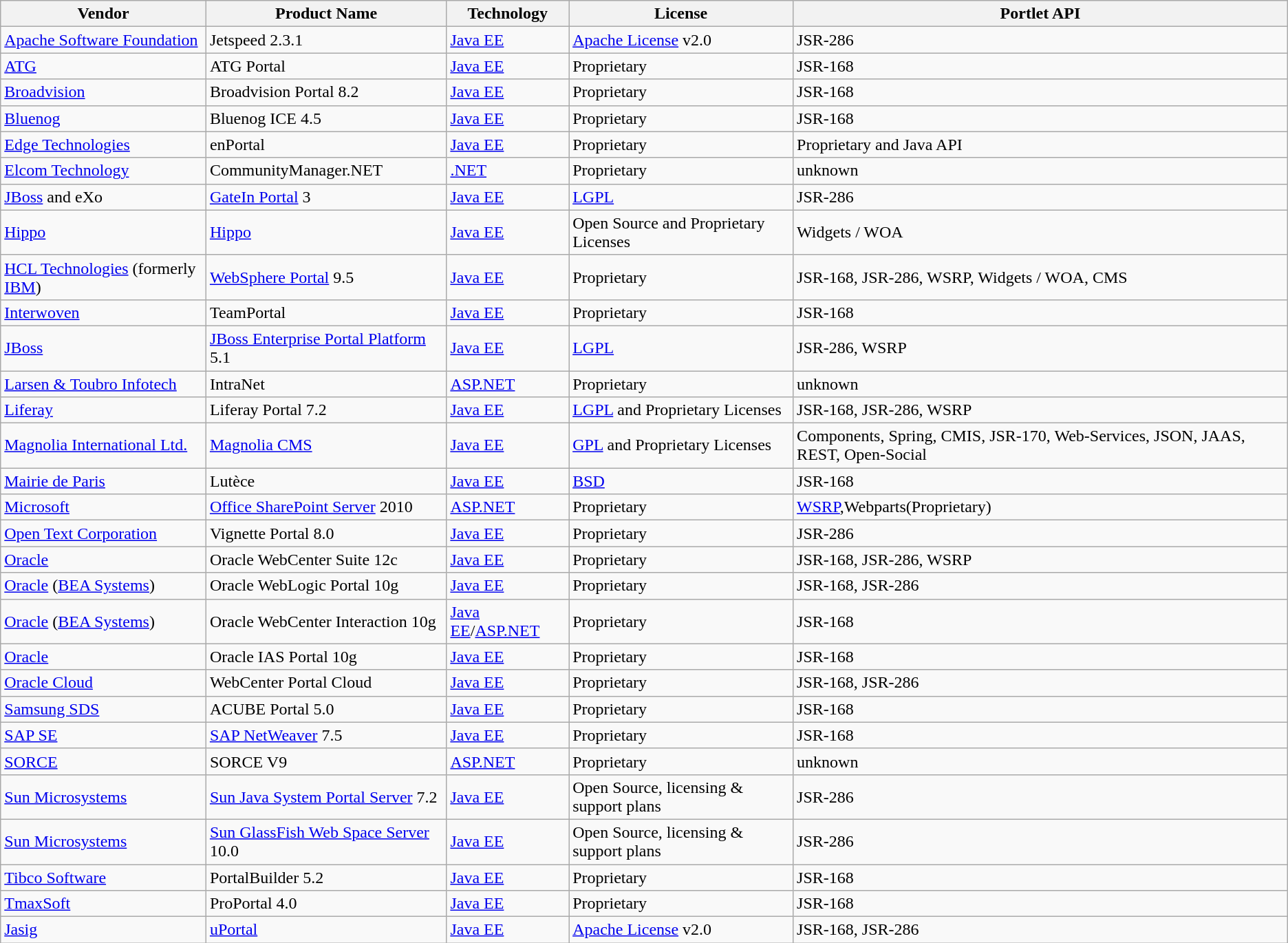<table class="wikitable  sortable">
<tr>
<th>Vendor</th>
<th>Product Name</th>
<th>Technology</th>
<th>License</th>
<th>Portlet API</th>
</tr>
<tr>
<td><a href='#'>Apache Software Foundation</a></td>
<td>Jetspeed 2.3.1</td>
<td><a href='#'>Java EE</a></td>
<td><a href='#'>Apache License</a> v2.0</td>
<td>JSR-286</td>
</tr>
<tr>
<td><a href='#'>ATG</a></td>
<td>ATG Portal</td>
<td><a href='#'>Java EE</a></td>
<td>Proprietary</td>
<td>JSR-168</td>
</tr>
<tr>
<td><a href='#'>Broadvision</a></td>
<td>Broadvision Portal 8.2</td>
<td><a href='#'>Java EE</a></td>
<td>Proprietary</td>
<td>JSR-168</td>
</tr>
<tr>
<td><a href='#'>Bluenog</a></td>
<td>Bluenog ICE 4.5</td>
<td><a href='#'>Java EE</a></td>
<td>Proprietary</td>
<td>JSR-168</td>
</tr>
<tr>
<td><a href='#'>Edge Technologies</a></td>
<td>enPortal</td>
<td><a href='#'>Java EE</a></td>
<td>Proprietary</td>
<td>Proprietary and Java API</td>
</tr>
<tr>
<td><a href='#'>Elcom Technology</a></td>
<td>CommunityManager.NET</td>
<td><a href='#'>.NET</a></td>
<td>Proprietary</td>
<td>unknown</td>
</tr>
<tr>
<td><a href='#'>JBoss</a> and eXo</td>
<td><a href='#'>GateIn Portal</a> 3</td>
<td><a href='#'>Java EE</a></td>
<td><a href='#'>LGPL</a></td>
<td>JSR-286</td>
</tr>
<tr>
<td><a href='#'>Hippo</a></td>
<td><a href='#'>Hippo</a></td>
<td><a href='#'>Java EE</a></td>
<td>Open Source and Proprietary Licenses</td>
<td>Widgets / WOA</td>
</tr>
<tr>
<td><a href='#'>HCL Technologies</a> (formerly <a href='#'>IBM</a>)</td>
<td><a href='#'>WebSphere Portal</a> 9.5</td>
<td><a href='#'>Java EE</a></td>
<td>Proprietary</td>
<td>JSR-168, JSR-286, WSRP, Widgets / WOA, CMS</td>
</tr>
<tr>
<td><a href='#'>Interwoven</a></td>
<td>TeamPortal</td>
<td><a href='#'>Java EE</a></td>
<td>Proprietary</td>
<td>JSR-168</td>
</tr>
<tr>
<td><a href='#'>JBoss</a></td>
<td><a href='#'>JBoss Enterprise Portal Platform</a> 5.1</td>
<td><a href='#'>Java EE</a></td>
<td><a href='#'>LGPL</a></td>
<td>JSR-286, WSRP</td>
</tr>
<tr>
<td><a href='#'>Larsen & Toubro Infotech</a></td>
<td>IntraNet</td>
<td><a href='#'>ASP.NET</a></td>
<td>Proprietary</td>
<td>unknown</td>
</tr>
<tr>
<td><a href='#'>Liferay</a></td>
<td>Liferay Portal 7.2</td>
<td><a href='#'>Java EE</a></td>
<td><a href='#'>LGPL</a> and Proprietary Licenses</td>
<td>JSR-168, JSR-286, WSRP</td>
</tr>
<tr>
<td><a href='#'>Magnolia International Ltd.</a></td>
<td><a href='#'>Magnolia CMS</a></td>
<td><a href='#'>Java EE</a></td>
<td><a href='#'>GPL</a> and Proprietary Licenses</td>
<td>Components, Spring, CMIS, JSR-170, Web-Services, JSON, JAAS, REST, Open-Social</td>
</tr>
<tr>
<td><a href='#'>Mairie de Paris</a></td>
<td>Lutèce</td>
<td><a href='#'>Java EE</a></td>
<td><a href='#'>BSD</a></td>
<td>JSR-168</td>
</tr>
<tr>
<td><a href='#'>Microsoft</a></td>
<td><a href='#'>Office SharePoint Server</a> 2010</td>
<td><a href='#'>ASP.NET</a></td>
<td>Proprietary</td>
<td><a href='#'>WSRP</a>,Webparts(Proprietary)</td>
</tr>
<tr>
<td><a href='#'>Open Text Corporation</a></td>
<td>Vignette Portal 8.0</td>
<td><a href='#'>Java EE</a></td>
<td>Proprietary</td>
<td>JSR-286</td>
</tr>
<tr>
<td><a href='#'>Oracle</a></td>
<td>Oracle WebCenter Suite 12c</td>
<td><a href='#'>Java EE</a></td>
<td>Proprietary</td>
<td>JSR-168, JSR-286, WSRP</td>
</tr>
<tr>
<td><a href='#'>Oracle</a> (<a href='#'>BEA Systems</a>)</td>
<td>Oracle WebLogic Portal 10g</td>
<td><a href='#'>Java EE</a></td>
<td>Proprietary</td>
<td>JSR-168, JSR-286</td>
</tr>
<tr>
<td><a href='#'>Oracle</a> (<a href='#'>BEA Systems</a>)</td>
<td>Oracle WebCenter Interaction 10g</td>
<td><a href='#'>Java EE</a>/<a href='#'>ASP.NET</a></td>
<td>Proprietary</td>
<td>JSR-168</td>
</tr>
<tr>
<td><a href='#'>Oracle</a></td>
<td>Oracle IAS Portal 10g</td>
<td><a href='#'>Java EE</a></td>
<td>Proprietary</td>
<td>JSR-168</td>
</tr>
<tr>
<td><a href='#'>Oracle Cloud</a></td>
<td>WebCenter Portal Cloud</td>
<td><a href='#'>Java EE</a></td>
<td>Proprietary</td>
<td>JSR-168, JSR-286</td>
</tr>
<tr>
<td><a href='#'>Samsung SDS</a></td>
<td>ACUBE Portal 5.0</td>
<td><a href='#'>Java EE</a></td>
<td>Proprietary</td>
<td>JSR-168</td>
</tr>
<tr>
<td><a href='#'>SAP SE</a></td>
<td><a href='#'>SAP NetWeaver</a> 7.5</td>
<td><a href='#'>Java EE</a></td>
<td>Proprietary</td>
<td>JSR-168</td>
</tr>
<tr>
<td><a href='#'>SORCE</a></td>
<td>SORCE V9</td>
<td><a href='#'>ASP.NET</a></td>
<td>Proprietary</td>
<td>unknown</td>
</tr>
<tr>
<td><a href='#'>Sun Microsystems</a></td>
<td><a href='#'>Sun Java System Portal Server</a> 7.2</td>
<td><a href='#'>Java EE</a></td>
<td>Open Source, licensing & support plans</td>
<td>JSR-286</td>
</tr>
<tr>
<td><a href='#'>Sun Microsystems</a></td>
<td><a href='#'>Sun GlassFish Web Space Server</a> 10.0</td>
<td><a href='#'>Java EE</a></td>
<td>Open Source, licensing & support plans</td>
<td>JSR-286</td>
</tr>
<tr>
<td><a href='#'>Tibco Software</a></td>
<td>PortalBuilder 5.2</td>
<td><a href='#'>Java EE</a></td>
<td>Proprietary</td>
<td>JSR-168</td>
</tr>
<tr>
<td><a href='#'>TmaxSoft</a></td>
<td>ProPortal 4.0</td>
<td><a href='#'>Java EE</a></td>
<td>Proprietary</td>
<td>JSR-168</td>
</tr>
<tr>
<td><a href='#'>Jasig</a></td>
<td><a href='#'>uPortal</a></td>
<td><a href='#'>Java EE</a></td>
<td><a href='#'>Apache License</a> v2.0</td>
<td>JSR-168, JSR-286</td>
</tr>
</table>
